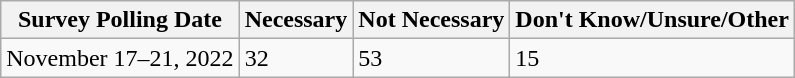<table class="wikitable">
<tr>
<th>Survey Polling Date</th>
<th>Necessary</th>
<th>Not Necessary</th>
<th>Don't Know/Unsure/Other</th>
</tr>
<tr>
<td>November 17–21, 2022</td>
<td>32</td>
<td>53</td>
<td>15</td>
</tr>
</table>
